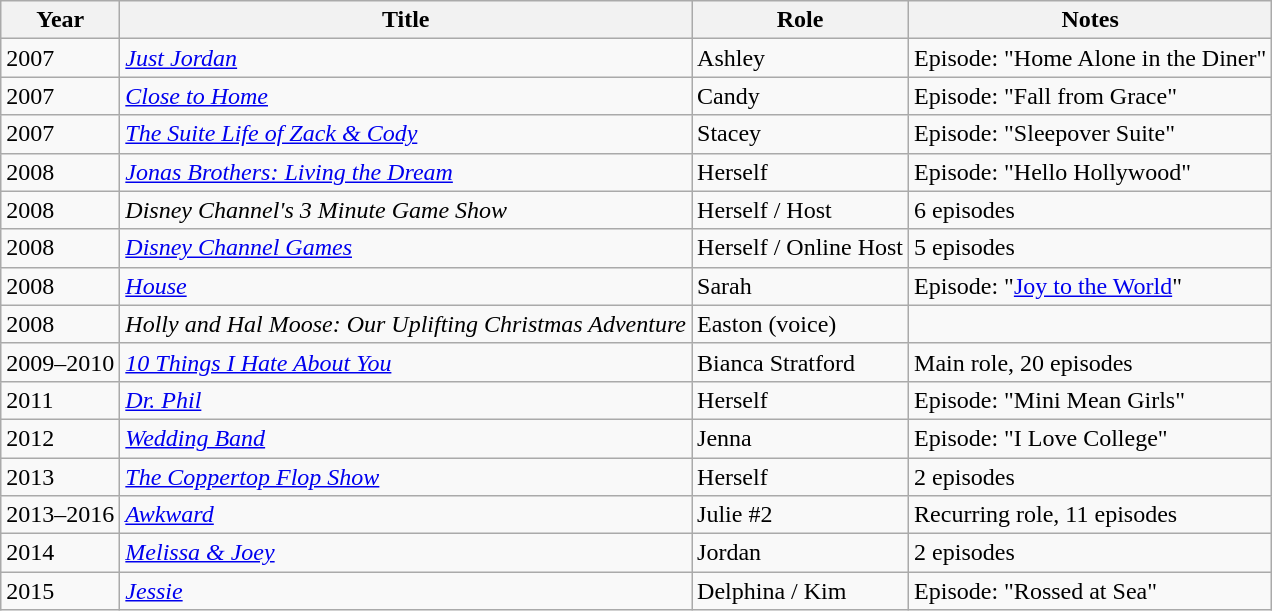<table class="wikitable sortable">
<tr>
<th>Year</th>
<th>Title</th>
<th>Role</th>
<th class="unsortable">Notes</th>
</tr>
<tr>
<td>2007</td>
<td><em><a href='#'>Just Jordan</a></em></td>
<td>Ashley</td>
<td>Episode: "Home Alone in the Diner"</td>
</tr>
<tr>
<td>2007</td>
<td><em><a href='#'>Close to Home</a></em></td>
<td>Candy</td>
<td>Episode: "Fall from Grace"</td>
</tr>
<tr>
<td>2007</td>
<td><em><a href='#'>The Suite Life of Zack & Cody</a></em></td>
<td>Stacey</td>
<td>Episode: "Sleepover Suite"</td>
</tr>
<tr>
<td>2008</td>
<td><em><a href='#'>Jonas Brothers: Living the Dream</a></em></td>
<td>Herself</td>
<td>Episode: "Hello Hollywood"</td>
</tr>
<tr>
<td>2008</td>
<td><em>Disney Channel's 3 Minute Game Show</em></td>
<td>Herself / Host</td>
<td>6 episodes</td>
</tr>
<tr>
<td>2008</td>
<td><em><a href='#'>Disney Channel Games</a></em></td>
<td>Herself / Online Host</td>
<td>5 episodes</td>
</tr>
<tr>
<td>2008</td>
<td><em><a href='#'>House</a></em></td>
<td>Sarah</td>
<td>Episode: "<a href='#'>Joy to the World</a>"</td>
</tr>
<tr>
<td>2008</td>
<td><em>Holly and Hal Moose: Our Uplifting Christmas Adventure</em></td>
<td>Easton (voice)</td>
<td></td>
</tr>
<tr>
<td>2009–2010</td>
<td><em><a href='#'>10 Things I Hate About You</a></em></td>
<td>Bianca Stratford</td>
<td>Main role, 20 episodes</td>
</tr>
<tr>
<td>2011</td>
<td><em><a href='#'>Dr. Phil</a></em></td>
<td>Herself</td>
<td>Episode: "Mini Mean Girls"</td>
</tr>
<tr>
<td>2012</td>
<td><em><a href='#'>Wedding Band</a></em></td>
<td>Jenna</td>
<td>Episode: "I Love College"</td>
</tr>
<tr>
<td>2013</td>
<td><em><a href='#'>The Coppertop Flop Show</a></em></td>
<td>Herself</td>
<td>2 episodes</td>
</tr>
<tr>
<td>2013–2016</td>
<td><em><a href='#'>Awkward</a></em></td>
<td>Julie #2</td>
<td>Recurring role, 11 episodes</td>
</tr>
<tr>
<td>2014</td>
<td><em><a href='#'>Melissa & Joey</a></em></td>
<td>Jordan</td>
<td>2 episodes</td>
</tr>
<tr>
<td>2015</td>
<td><em><a href='#'>Jessie</a></em></td>
<td>Delphina / Kim</td>
<td>Episode: "Rossed at Sea"</td>
</tr>
</table>
